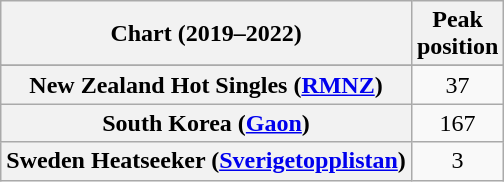<table class="wikitable sortable plainrowheaders" style="text-align:center">
<tr>
<th>Chart (2019–2022)</th>
<th>Peak<br>position</th>
</tr>
<tr>
</tr>
<tr>
</tr>
<tr>
<th scope="row">New Zealand Hot Singles (<a href='#'>RMNZ</a>)</th>
<td>37</td>
</tr>
<tr>
<th scope="row">South Korea (<a href='#'>Gaon</a>)</th>
<td>167</td>
</tr>
<tr>
<th scope="row">Sweden Heatseeker (<a href='#'>Sverigetopplistan</a>)</th>
<td>3</td>
</tr>
</table>
